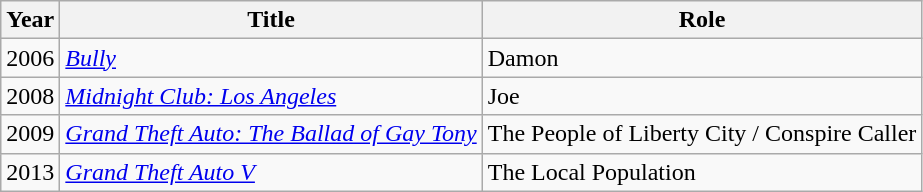<table class="wikitable sortable">
<tr>
<th>Year</th>
<th>Title</th>
<th>Role</th>
</tr>
<tr>
<td>2006</td>
<td><a href='#'><em>Bully</em></a></td>
<td>Damon</td>
</tr>
<tr>
<td>2008</td>
<td><em><a href='#'>Midnight Club: Los Angeles</a></em></td>
<td>Joe</td>
</tr>
<tr>
<td>2009</td>
<td><em><a href='#'>Grand Theft Auto: The Ballad of Gay Tony</a></em></td>
<td>The People of Liberty City / Conspire Caller</td>
</tr>
<tr>
<td>2013</td>
<td><em><a href='#'>Grand Theft Auto V</a></em></td>
<td>The Local Population</td>
</tr>
</table>
